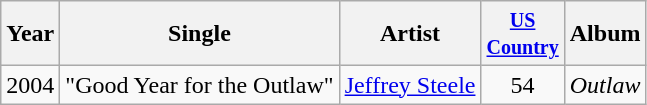<table class="wikitable" style="text-align:center;">
<tr>
<th>Year</th>
<th>Single</th>
<th>Artist</th>
<th style="width:45px;"><small><a href='#'>US Country</a></small></th>
<th>Album</th>
</tr>
<tr>
<td>2004</td>
<td style="text-align:left;">"Good Year for the Outlaw"</td>
<td><a href='#'>Jeffrey Steele</a></td>
<td>54</td>
<td style="text-align:left;"><em>Outlaw</em></td>
</tr>
</table>
